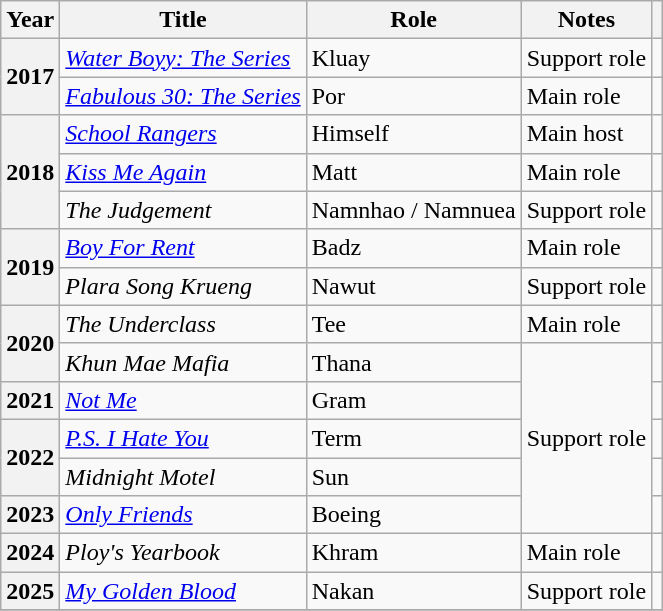<table class="wikitable sortable plainrowheaders">
<tr>
<th scope="col">Year</th>
<th scope="col">Title</th>
<th scope="col">Role</th>
<th scope="col" class="unsortable">Notes</th>
<th scope="col" class="unsortable"></th>
</tr>
<tr>
<th scope="row" rowspan="2">2017</th>
<td><em><a href='#'>Water Boyy: The Series</a></em></td>
<td>Kluay</td>
<td>Support role</td>
<td style="text-align: center;"></td>
</tr>
<tr>
<td><em><a href='#'>Fabulous 30: The Series</a></em></td>
<td>Por</td>
<td>Main role</td>
<td style="text-align: center;"></td>
</tr>
<tr>
<th scope="row" rowspan="3">2018</th>
<td><em><a href='#'>School Rangers</a></em></td>
<td>Himself</td>
<td>Main host</td>
<td style="text-align: center;"></td>
</tr>
<tr>
<td><em><a href='#'>Kiss Me Again</a></em></td>
<td>Matt</td>
<td>Main role</td>
<td style="text-align: center;"></td>
</tr>
<tr>
<td><em>The Judgement</em></td>
<td>Namnhao / Namnuea</td>
<td>Support role</td>
<td style="text-align: center;"></td>
</tr>
<tr>
<th scope="row" rowspan="2">2019</th>
<td><em><a href='#'>Boy For Rent</a></em></td>
<td>Badz</td>
<td>Main role</td>
<td style="text-align: center;"></td>
</tr>
<tr>
<td><em>Plara Song Krueng</em></td>
<td>Nawut</td>
<td>Support role</td>
<td style="text-align: center;"></td>
</tr>
<tr>
<th scope="row" rowspan="2">2020</th>
<td><em>The Underclass</em></td>
<td>Tee</td>
<td>Main role</td>
<td style="text-align: center;"></td>
</tr>
<tr>
<td><em>Khun Mae Mafia</em></td>
<td>Thana</td>
<td rowspan="5">Support role</td>
<td style="text-align: center;"></td>
</tr>
<tr>
<th scope="row">2021</th>
<td><em><a href='#'>Not Me</a></em></td>
<td>Gram</td>
<td></td>
</tr>
<tr>
<th scope="row" rowspan="2">2022</th>
<td><em><a href='#'>P.S. I Hate You</a></em></td>
<td>Term</td>
<td></td>
</tr>
<tr>
<td><em>Midnight Motel</em></td>
<td>Sun</td>
<td></td>
</tr>
<tr>
<th scope="row">2023</th>
<td><em><a href='#'>Only Friends</a></em></td>
<td>Boeing</td>
<td></td>
</tr>
<tr>
<th scope="row">2024</th>
<td><em>Ploy's Yearbook</em></td>
<td>Khram</td>
<td>Main role</td>
<td></td>
</tr>
<tr>
<th scope="row">2025</th>
<td><em><a href='#'>My Golden Blood</a></em></td>
<td>Nakan</td>
<td>Support role</td>
<td></td>
</tr>
<tr>
</tr>
</table>
